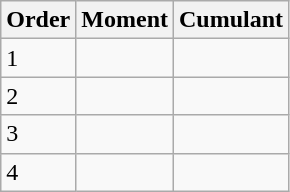<table class="wikitable">
<tr>
<th>Order</th>
<th>Moment</th>
<th>Cumulant</th>
</tr>
<tr>
<td>1</td>
<td></td>
<td></td>
</tr>
<tr>
<td>2</td>
<td></td>
<td></td>
</tr>
<tr>
<td>3</td>
<td></td>
<td></td>
</tr>
<tr>
<td>4</td>
<td></td>
<td></td>
</tr>
</table>
